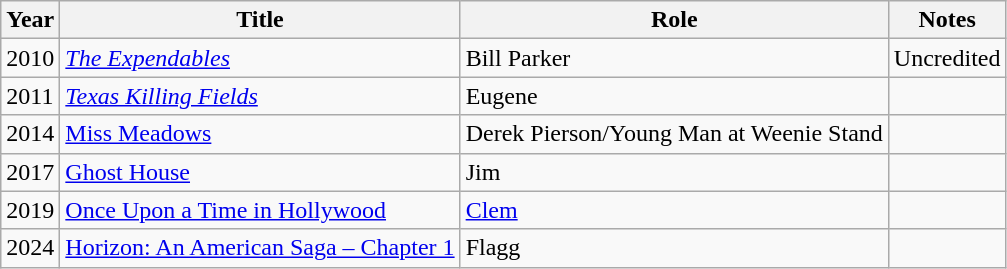<table class="wikitable sortable">
<tr>
<th>Year</th>
<th>Title</th>
<th>Role</th>
<th>Notes</th>
</tr>
<tr>
<td>2010</td>
<td><em><a href='#'>The Expendables</a></em></td>
<td>Bill Parker</td>
<td>Uncredited</td>
</tr>
<tr>
<td>2011</td>
<td><em><a href='#'>Texas Killing Fields</a></td>
<td>Eugene</td>
<td></td>
</tr>
<tr>
<td>2014</td>
<td></em><a href='#'>Miss Meadows</a><em></td>
<td>Derek Pierson/Young Man at Weenie Stand</td>
<td></td>
</tr>
<tr>
<td>2017</td>
<td></em><a href='#'>Ghost House</a><em></td>
<td>Jim</td>
<td></td>
</tr>
<tr>
<td>2019</td>
<td></em><a href='#'>Once Upon a Time in Hollywood</a><em></td>
<td><a href='#'>Clem</a></td>
<td></td>
</tr>
<tr>
<td>2024</td>
<td></em><a href='#'>Horizon: An American Saga – Chapter 1</a><em></td>
<td>Flagg</td>
<td></td>
</tr>
</table>
